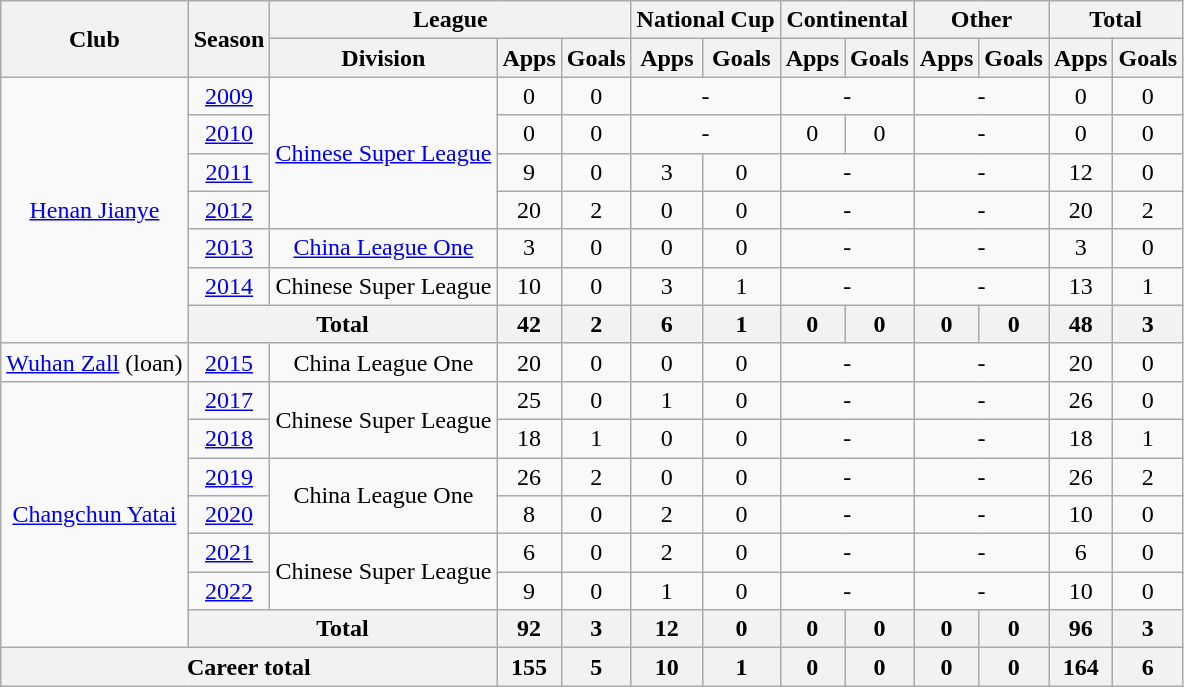<table class="wikitable" style="text-align: center">
<tr>
<th rowspan="2">Club</th>
<th rowspan="2">Season</th>
<th colspan="3">League</th>
<th colspan="2">National Cup</th>
<th colspan="2">Continental</th>
<th colspan="2">Other</th>
<th colspan="2">Total</th>
</tr>
<tr>
<th>Division</th>
<th>Apps</th>
<th>Goals</th>
<th>Apps</th>
<th>Goals</th>
<th>Apps</th>
<th>Goals</th>
<th>Apps</th>
<th>Goals</th>
<th>Apps</th>
<th>Goals</th>
</tr>
<tr>
<td rowspan=7><a href='#'>Henan Jianye</a></td>
<td><a href='#'>2009</a></td>
<td rowspan="4"><a href='#'>Chinese Super League</a></td>
<td>0</td>
<td>0</td>
<td colspan="2">-</td>
<td colspan="2">-</td>
<td colspan="2">-</td>
<td>0</td>
<td>0</td>
</tr>
<tr>
<td><a href='#'>2010</a></td>
<td>0</td>
<td>0</td>
<td colspan="2">-</td>
<td>0</td>
<td>0</td>
<td colspan="2">-</td>
<td>0</td>
<td>0</td>
</tr>
<tr>
<td><a href='#'>2011</a></td>
<td>9</td>
<td>0</td>
<td>3</td>
<td>0</td>
<td colspan="2">-</td>
<td colspan="2">-</td>
<td>12</td>
<td>0</td>
</tr>
<tr>
<td><a href='#'>2012</a></td>
<td>20</td>
<td>2</td>
<td>0</td>
<td>0</td>
<td colspan="2">-</td>
<td colspan="2">-</td>
<td>20</td>
<td>2</td>
</tr>
<tr>
<td><a href='#'>2013</a></td>
<td><a href='#'>China League One</a></td>
<td>3</td>
<td>0</td>
<td>0</td>
<td>0</td>
<td colspan="2">-</td>
<td colspan="2">-</td>
<td>3</td>
<td>0</td>
</tr>
<tr>
<td><a href='#'>2014</a></td>
<td>Chinese Super League</td>
<td>10</td>
<td>0</td>
<td>3</td>
<td>1</td>
<td colspan="2">-</td>
<td colspan="2">-</td>
<td>13</td>
<td>1</td>
</tr>
<tr>
<th colspan="2">Total</th>
<th>42</th>
<th>2</th>
<th>6</th>
<th>1</th>
<th>0</th>
<th>0</th>
<th>0</th>
<th>0</th>
<th>48</th>
<th>3</th>
</tr>
<tr>
<td><a href='#'>Wuhan Zall</a> (loan)</td>
<td><a href='#'>2015</a></td>
<td>China League One</td>
<td>20</td>
<td>0</td>
<td>0</td>
<td>0</td>
<td colspan="2">-</td>
<td colspan="2">-</td>
<td>20</td>
<td>0</td>
</tr>
<tr>
<td rowspan=7><a href='#'>Changchun Yatai</a></td>
<td><a href='#'>2017</a></td>
<td rowspan="2">Chinese Super League</td>
<td>25</td>
<td>0</td>
<td>1</td>
<td>0</td>
<td colspan="2">-</td>
<td colspan="2">-</td>
<td>26</td>
<td>0</td>
</tr>
<tr>
<td><a href='#'>2018</a></td>
<td>18</td>
<td>1</td>
<td>0</td>
<td>0</td>
<td colspan="2">-</td>
<td colspan="2">-</td>
<td>18</td>
<td>1</td>
</tr>
<tr>
<td><a href='#'>2019</a></td>
<td rowspan=2>China League One</td>
<td>26</td>
<td>2</td>
<td>0</td>
<td>0</td>
<td colspan="2">-</td>
<td colspan="2">-</td>
<td>26</td>
<td>2</td>
</tr>
<tr>
<td><a href='#'>2020</a></td>
<td>8</td>
<td>0</td>
<td>2</td>
<td>0</td>
<td colspan="2">-</td>
<td colspan="2">-</td>
<td>10</td>
<td>0</td>
</tr>
<tr>
<td><a href='#'>2021</a></td>
<td rowspan="2">Chinese Super League</td>
<td>6</td>
<td>0</td>
<td>2</td>
<td>0</td>
<td colspan="2">-</td>
<td colspan="2">-</td>
<td>6</td>
<td>0</td>
</tr>
<tr>
<td><a href='#'>2022</a></td>
<td>9</td>
<td>0</td>
<td>1</td>
<td>0</td>
<td colspan="2">-</td>
<td colspan="2">-</td>
<td>10</td>
<td>0</td>
</tr>
<tr>
<th colspan="2">Total</th>
<th>92</th>
<th>3</th>
<th>12</th>
<th>0</th>
<th>0</th>
<th>0</th>
<th>0</th>
<th>0</th>
<th>96</th>
<th>3</th>
</tr>
<tr>
<th colspan=3>Career total</th>
<th>155</th>
<th>5</th>
<th>10</th>
<th>1</th>
<th>0</th>
<th>0</th>
<th>0</th>
<th>0</th>
<th>164</th>
<th>6</th>
</tr>
</table>
